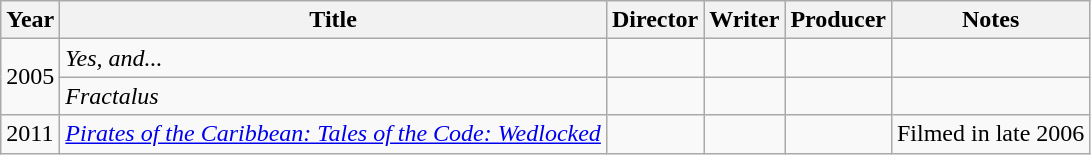<table class="wikitable">
<tr>
<th>Year</th>
<th>Title</th>
<th>Director</th>
<th>Writer</th>
<th>Producer</th>
<th>Notes</th>
</tr>
<tr>
<td rowspan=2>2005</td>
<td><em>Yes, and...</em></td>
<td></td>
<td></td>
<td></td>
<td></td>
</tr>
<tr>
<td><em>Fractalus</em></td>
<td></td>
<td></td>
<td></td>
<td></td>
</tr>
<tr>
<td>2011</td>
<td><em><a href='#'>Pirates of the Caribbean: Tales of the Code: Wedlocked</a></em></td>
<td></td>
<td></td>
<td></td>
<td>Filmed in late 2006</td>
</tr>
</table>
